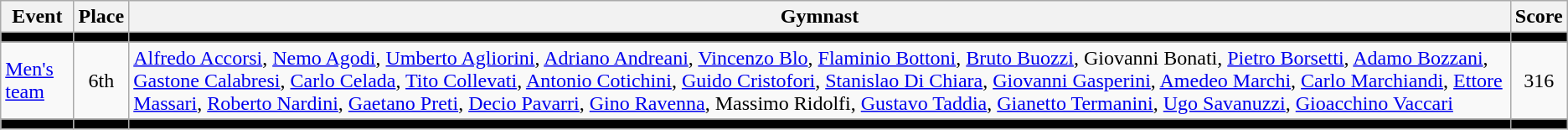<table class=wikitable>
<tr>
<th>Event</th>
<th>Place</th>
<th>Gymnast</th>
<th>Score</th>
</tr>
<tr bgcolor=black>
<td></td>
<td></td>
<td></td>
<td></td>
</tr>
<tr align=center>
<td align=left><a href='#'>Men's team</a></td>
<td>6th</td>
<td align=left><a href='#'>Alfredo Accorsi</a>, <a href='#'>Nemo Agodi</a>, <a href='#'>Umberto Agliorini</a>, <a href='#'>Adriano Andreani</a>, <a href='#'>Vincenzo Blo</a>, <a href='#'>Flaminio Bottoni</a>, <a href='#'>Bruto Buozzi</a>, Giovanni Bonati, <a href='#'>Pietro Borsetti</a>, <a href='#'>Adamo Bozzani</a>, <a href='#'>Gastone Calabresi</a>, <a href='#'>Carlo Celada</a>, <a href='#'>Tito Collevati</a>, <a href='#'>Antonio Cotichini</a>, <a href='#'>Guido Cristofori</a>, <a href='#'>Stanislao Di Chiara</a>, <a href='#'>Giovanni Gasperini</a>, <a href='#'>Amedeo Marchi</a>, <a href='#'>Carlo Marchiandi</a>, <a href='#'>Ettore Massari</a>, <a href='#'>Roberto Nardini</a>, <a href='#'>Gaetano Preti</a>, <a href='#'>Decio Pavarri</a>, <a href='#'>Gino Ravenna</a>, Massimo Ridolfi, <a href='#'>Gustavo Taddia</a>, <a href='#'>Gianetto Termanini</a>, <a href='#'>Ugo Savanuzzi</a>, <a href='#'>Gioacchino Vaccari</a></td>
<td>316</td>
</tr>
<tr bgcolor=black>
<td></td>
<td></td>
<td></td>
<td></td>
</tr>
</table>
